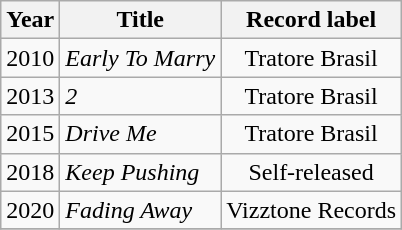<table class="wikitable sortable">
<tr>
<th>Year</th>
<th>Title</th>
<th>Record label</th>
</tr>
<tr>
<td>2010</td>
<td><em>Early To Marry</em></td>
<td style="text-align:center;">Tratore Brasil</td>
</tr>
<tr>
<td>2013</td>
<td><em>2</em></td>
<td style="text-align:center;">Tratore Brasil</td>
</tr>
<tr>
<td>2015</td>
<td><em>Drive Me</em></td>
<td style="text-align:center;">Tratore Brasil</td>
</tr>
<tr>
<td>2018</td>
<td><em>Keep Pushing</em></td>
<td style="text-align:center;">Self-released</td>
</tr>
<tr>
<td>2020</td>
<td><em>Fading Away</em></td>
<td style="text-align:center;">Vizztone Records</td>
</tr>
<tr>
</tr>
</table>
